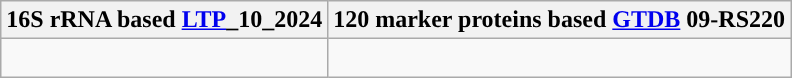<table class="wikitable">
<tr>
<th colspan=1>16S rRNA based <a href='#'>LTP</a>_10_2024</th>
<th colspan=1>120 marker proteins based <a href='#'>GTDB</a> 09-RS220</th>
</tr>
<tr>
<td style="vertical-align:top"><br></td>
<td><br></td>
</tr>
</table>
